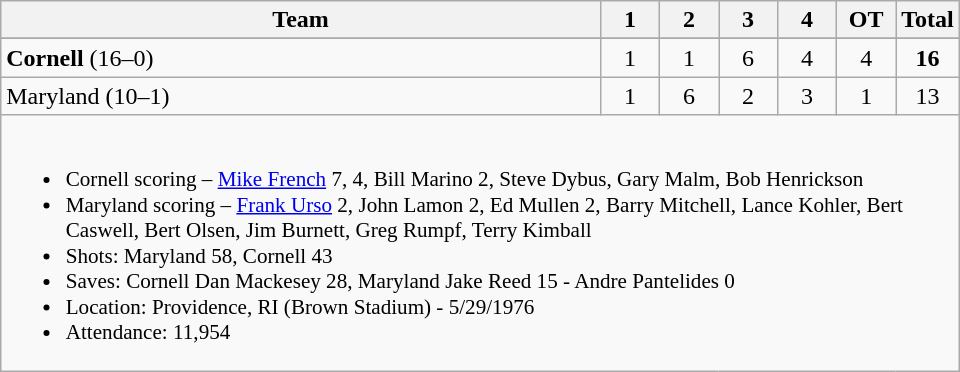<table class="wikitable" style="text-align:center; max-width:40em">
<tr>
<th>Team</th>
<th style="width:2em">1</th>
<th style="width:2em">2</th>
<th style="width:2em">3</th>
<th style="width:2em">4</th>
<th style="width:2em">OT</th>
<th style="width:2em">Total</th>
</tr>
<tr>
</tr>
<tr>
<td style="text-align:left"><strong>Cornell</strong> (16–0)</td>
<td>1</td>
<td>1</td>
<td>6</td>
<td>4</td>
<td>4</td>
<td><strong>16</strong></td>
</tr>
<tr>
<td style="text-align:left">Maryland (10–1)</td>
<td>1</td>
<td>6</td>
<td>2</td>
<td>3</td>
<td>1</td>
<td>13</td>
</tr>
<tr>
<td colspan=7 style="text-align:left; font-size:88%;"><br><ul><li>Cornell scoring – <a href='#'>Mike French</a> 7,  4, Bill Marino 2, Steve Dybus, Gary Malm, Bob Henrickson</li><li>Maryland scoring – <a href='#'>Frank Urso</a> 2, John Lamon 2, Ed Mullen 2, Barry Mitchell, Lance Kohler, Bert Caswell, Bert Olsen, Jim Burnett, Greg Rumpf, Terry Kimball</li><li>Shots: Maryland 58, Cornell 43</li><li>Saves: Cornell Dan Mackesey 28, Maryland Jake Reed 15 - Andre Pantelides 0</li><li>Location: Providence, RI (Brown Stadium) - 5/29/1976</li><li>Attendance: 11,954</li></ul></td>
</tr>
</table>
